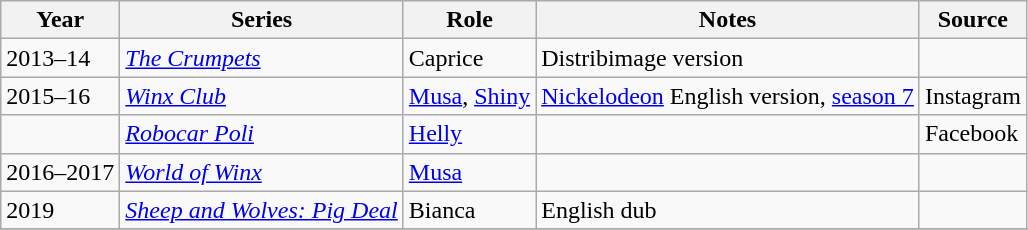<table class="wikitable sortable plainrowheaders">
<tr>
<th>Year</th>
<th>Series</th>
<th>Role</th>
<th>Notes</th>
<th>Source</th>
</tr>
<tr>
<td>2013–14</td>
<td><em><a href='#'>The Crumpets</a></em></td>
<td>Caprice</td>
<td>Distribimage version</td>
<td></td>
</tr>
<tr>
<td>2015–16</td>
<td><em><a href='#'>Winx Club</a></em></td>
<td><a href='#'>Musa</a>, <a href='#'>Shiny</a></td>
<td><a href='#'>Nickelodeon</a> English version, <a href='#'>season 7</a></td>
<td>Instagram</td>
</tr>
<tr>
<td></td>
<td><em><a href='#'>Robocar Poli</a></em></td>
<td><a href='#'>Helly</a></td>
<td></td>
<td>Facebook</td>
</tr>
<tr>
<td>2016–2017</td>
<td><em><a href='#'>World of Winx</a></em></td>
<td><a href='#'>Musa</a></td>
<td></td>
<td></td>
</tr>
<tr>
<td>2019</td>
<td><em><a href='#'>Sheep and Wolves: Pig Deal</a></em></td>
<td>Bianca</td>
<td>English dub</td>
<td></td>
</tr>
<tr>
</tr>
</table>
